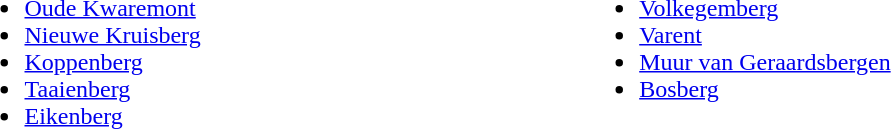<table width=65%>
<tr>
<td valign=top align=left width=25%><br><ul><li><a href='#'>Oude Kwaremont</a></li><li><a href='#'>Nieuwe Kruisberg</a></li><li><a href='#'>Koppenberg</a></li><li><a href='#'>Taaienberg</a></li><li><a href='#'>Eikenberg</a></li></ul></td>
<td valign=top align=left width=25%><br><ul><li><a href='#'>Volkegemberg</a></li><li><a href='#'>Varent</a></li><li><a href='#'>Muur van Geraardsbergen</a></li><li><a href='#'>Bosberg</a></li></ul></td>
</tr>
</table>
